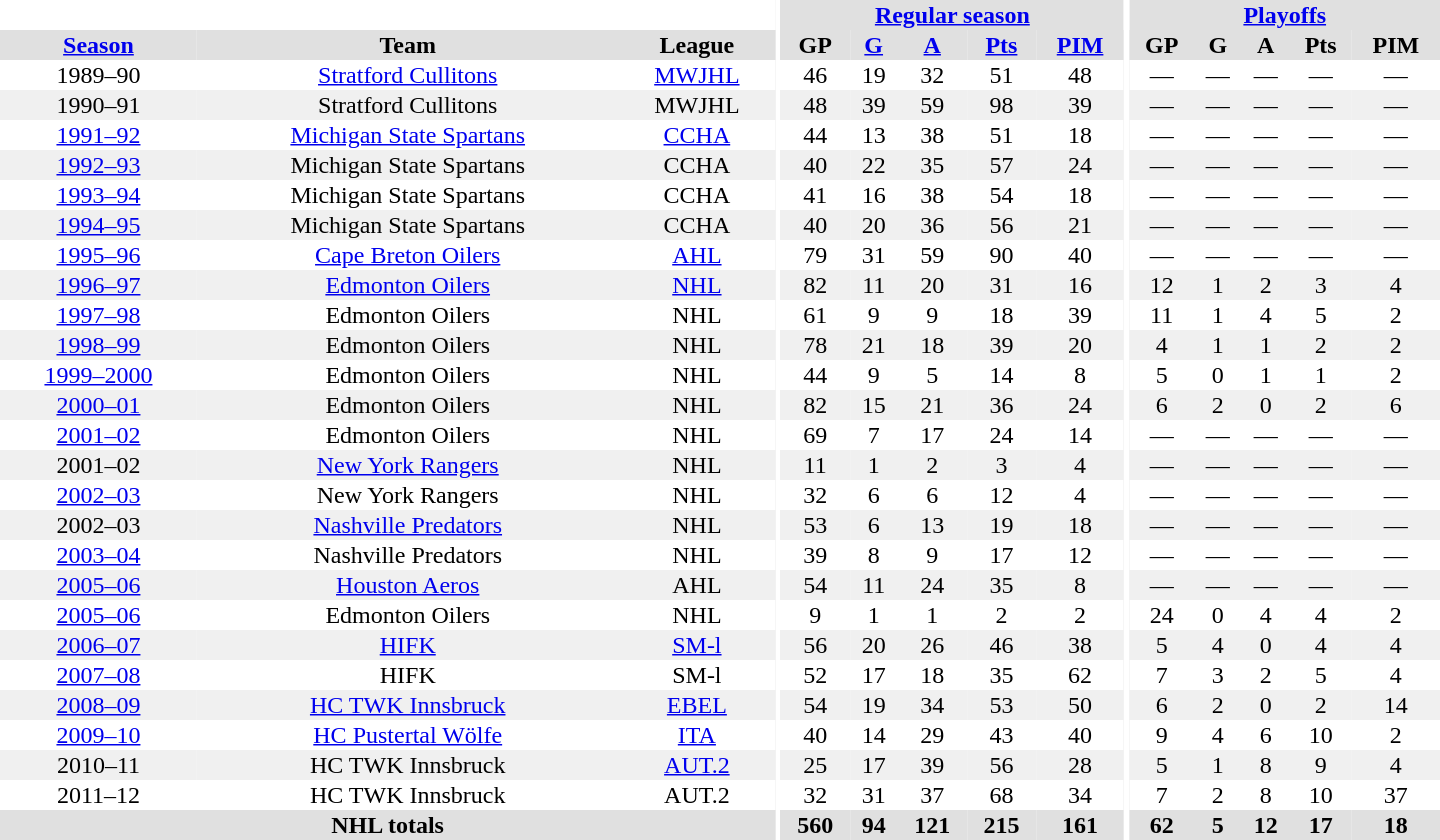<table border="0" cellpadding="1" cellspacing="0" style="text-align:center; width:60em">
<tr bgcolor="#e0e0e0">
<th colspan="3"  bgcolor="#ffffff"></th>
<th rowspan="100" bgcolor="#ffffff"></th>
<th colspan="5"><a href='#'>Regular season</a></th>
<th rowspan="100" bgcolor="#ffffff"></th>
<th colspan="5"><a href='#'>Playoffs</a></th>
</tr>
<tr bgcolor="#e0e0e0">
<th><a href='#'>Season</a></th>
<th>Team</th>
<th>League</th>
<th>GP</th>
<th><a href='#'>G</a></th>
<th><a href='#'>A</a></th>
<th><a href='#'>Pts</a></th>
<th><a href='#'>PIM</a></th>
<th>GP</th>
<th>G</th>
<th>A</th>
<th>Pts</th>
<th>PIM</th>
</tr>
<tr>
<td>1989–90</td>
<td><a href='#'>Stratford Cullitons</a></td>
<td><a href='#'>MWJHL</a></td>
<td>46</td>
<td>19</td>
<td>32</td>
<td>51</td>
<td>48</td>
<td>—</td>
<td>—</td>
<td>—</td>
<td>—</td>
<td>—</td>
</tr>
<tr style="background:#f0f0f0;">
<td>1990–91</td>
<td>Stratford Cullitons</td>
<td>MWJHL</td>
<td>48</td>
<td>39</td>
<td>59</td>
<td>98</td>
<td>39</td>
<td>—</td>
<td>—</td>
<td>—</td>
<td>—</td>
<td>—</td>
</tr>
<tr>
<td><a href='#'>1991–92</a></td>
<td><a href='#'>Michigan State Spartans</a></td>
<td><a href='#'>CCHA</a></td>
<td>44</td>
<td>13</td>
<td>38</td>
<td>51</td>
<td>18</td>
<td>—</td>
<td>—</td>
<td>—</td>
<td>—</td>
<td>—</td>
</tr>
<tr style="background:#f0f0f0;">
<td><a href='#'>1992–93</a></td>
<td>Michigan State Spartans</td>
<td>CCHA</td>
<td>40</td>
<td>22</td>
<td>35</td>
<td>57</td>
<td>24</td>
<td>—</td>
<td>—</td>
<td>—</td>
<td>—</td>
<td>—</td>
</tr>
<tr>
<td><a href='#'>1993–94</a></td>
<td>Michigan State Spartans</td>
<td>CCHA</td>
<td>41</td>
<td>16</td>
<td>38</td>
<td>54</td>
<td>18</td>
<td>—</td>
<td>—</td>
<td>—</td>
<td>—</td>
<td>—</td>
</tr>
<tr style="background:#f0f0f0;">
<td><a href='#'>1994–95</a></td>
<td>Michigan State Spartans</td>
<td>CCHA</td>
<td>40</td>
<td>20</td>
<td>36</td>
<td>56</td>
<td>21</td>
<td>—</td>
<td>—</td>
<td>—</td>
<td>—</td>
<td>—</td>
</tr>
<tr>
<td><a href='#'>1995–96</a></td>
<td><a href='#'>Cape Breton Oilers</a></td>
<td><a href='#'>AHL</a></td>
<td>79</td>
<td>31</td>
<td>59</td>
<td>90</td>
<td>40</td>
<td>—</td>
<td>—</td>
<td>—</td>
<td>—</td>
<td>—</td>
</tr>
<tr style="background:#f0f0f0;">
<td><a href='#'>1996–97</a></td>
<td><a href='#'>Edmonton Oilers</a></td>
<td><a href='#'>NHL</a></td>
<td>82</td>
<td>11</td>
<td>20</td>
<td>31</td>
<td>16</td>
<td>12</td>
<td>1</td>
<td>2</td>
<td>3</td>
<td>4</td>
</tr>
<tr>
<td><a href='#'>1997–98</a></td>
<td>Edmonton Oilers</td>
<td>NHL</td>
<td>61</td>
<td>9</td>
<td>9</td>
<td>18</td>
<td>39</td>
<td>11</td>
<td>1</td>
<td>4</td>
<td>5</td>
<td>2</td>
</tr>
<tr style="background:#f0f0f0;">
<td><a href='#'>1998–99</a></td>
<td>Edmonton Oilers</td>
<td>NHL</td>
<td>78</td>
<td>21</td>
<td>18</td>
<td>39</td>
<td>20</td>
<td>4</td>
<td>1</td>
<td>1</td>
<td>2</td>
<td>2</td>
</tr>
<tr>
<td><a href='#'>1999–2000</a></td>
<td>Edmonton Oilers</td>
<td>NHL</td>
<td>44</td>
<td>9</td>
<td>5</td>
<td>14</td>
<td>8</td>
<td>5</td>
<td>0</td>
<td>1</td>
<td>1</td>
<td>2</td>
</tr>
<tr style="background:#f0f0f0;">
<td><a href='#'>2000–01</a></td>
<td>Edmonton Oilers</td>
<td>NHL</td>
<td>82</td>
<td>15</td>
<td>21</td>
<td>36</td>
<td>24</td>
<td>6</td>
<td>2</td>
<td>0</td>
<td>2</td>
<td>6</td>
</tr>
<tr>
<td><a href='#'>2001–02</a></td>
<td>Edmonton Oilers</td>
<td>NHL</td>
<td>69</td>
<td>7</td>
<td>17</td>
<td>24</td>
<td>14</td>
<td>—</td>
<td>—</td>
<td>—</td>
<td>—</td>
<td>—</td>
</tr>
<tr style="background:#f0f0f0;">
<td>2001–02</td>
<td><a href='#'>New York Rangers</a></td>
<td>NHL</td>
<td>11</td>
<td>1</td>
<td>2</td>
<td>3</td>
<td>4</td>
<td>—</td>
<td>—</td>
<td>—</td>
<td>—</td>
<td>—</td>
</tr>
<tr>
<td><a href='#'>2002–03</a></td>
<td>New York Rangers</td>
<td>NHL</td>
<td>32</td>
<td>6</td>
<td>6</td>
<td>12</td>
<td>4</td>
<td>—</td>
<td>—</td>
<td>—</td>
<td>—</td>
<td>—</td>
</tr>
<tr style="background:#f0f0f0;">
<td>2002–03</td>
<td><a href='#'>Nashville Predators</a></td>
<td>NHL</td>
<td>53</td>
<td>6</td>
<td>13</td>
<td>19</td>
<td>18</td>
<td>—</td>
<td>—</td>
<td>—</td>
<td>—</td>
<td>—</td>
</tr>
<tr>
<td><a href='#'>2003–04</a></td>
<td>Nashville Predators</td>
<td>NHL</td>
<td>39</td>
<td>8</td>
<td>9</td>
<td>17</td>
<td>12</td>
<td>—</td>
<td>—</td>
<td>—</td>
<td>—</td>
<td>—</td>
</tr>
<tr style="background:#f0f0f0;">
<td><a href='#'>2005–06</a></td>
<td><a href='#'>Houston Aeros</a></td>
<td>AHL</td>
<td>54</td>
<td>11</td>
<td>24</td>
<td>35</td>
<td>8</td>
<td>—</td>
<td>—</td>
<td>—</td>
<td>—</td>
<td>—</td>
</tr>
<tr>
<td><a href='#'>2005–06</a></td>
<td>Edmonton Oilers</td>
<td>NHL</td>
<td>9</td>
<td>1</td>
<td>1</td>
<td>2</td>
<td>2</td>
<td>24</td>
<td>0</td>
<td>4</td>
<td>4</td>
<td>2</td>
</tr>
<tr style="background:#f0f0f0;">
<td><a href='#'>2006–07</a></td>
<td><a href='#'>HIFK</a></td>
<td><a href='#'>SM-l</a></td>
<td>56</td>
<td>20</td>
<td>26</td>
<td>46</td>
<td>38</td>
<td>5</td>
<td>4</td>
<td>0</td>
<td>4</td>
<td>4</td>
</tr>
<tr>
<td><a href='#'>2007–08</a></td>
<td>HIFK</td>
<td>SM-l</td>
<td>52</td>
<td>17</td>
<td>18</td>
<td>35</td>
<td>62</td>
<td>7</td>
<td>3</td>
<td>2</td>
<td>5</td>
<td>4</td>
</tr>
<tr style="background:#f0f0f0;">
<td><a href='#'>2008–09</a></td>
<td><a href='#'>HC TWK Innsbruck</a></td>
<td><a href='#'>EBEL</a></td>
<td>54</td>
<td>19</td>
<td>34</td>
<td>53</td>
<td>50</td>
<td>6</td>
<td>2</td>
<td>0</td>
<td>2</td>
<td>14</td>
</tr>
<tr>
<td><a href='#'>2009–10</a></td>
<td><a href='#'>HC Pustertal Wölfe</a></td>
<td><a href='#'>ITA</a></td>
<td>40</td>
<td>14</td>
<td>29</td>
<td>43</td>
<td>40</td>
<td>9</td>
<td>4</td>
<td>6</td>
<td>10</td>
<td>2</td>
</tr>
<tr style="background:#f0f0f0;">
<td>2010–11</td>
<td>HC TWK Innsbruck</td>
<td><a href='#'>AUT.2</a></td>
<td>25</td>
<td>17</td>
<td>39</td>
<td>56</td>
<td>28</td>
<td>5</td>
<td>1</td>
<td>8</td>
<td>9</td>
<td>4</td>
</tr>
<tr>
<td>2011–12</td>
<td>HC TWK Innsbruck</td>
<td>AUT.2</td>
<td>32</td>
<td>31</td>
<td>37</td>
<td>68</td>
<td>34</td>
<td>7</td>
<td>2</td>
<td>8</td>
<td>10</td>
<td>37</td>
</tr>
<tr style="background:#e0e0e0;">
<th colspan="3">NHL totals</th>
<th>560</th>
<th>94</th>
<th>121</th>
<th>215</th>
<th>161</th>
<th>62</th>
<th>5</th>
<th>12</th>
<th>17</th>
<th>18</th>
</tr>
</table>
